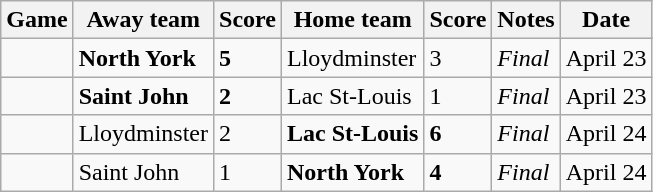<table class="wikitable">
<tr>
<th>Game</th>
<th>Away team</th>
<th>Score</th>
<th>Home team</th>
<th>Score</th>
<th>Notes</th>
<th>Date</th>
</tr>
<tr>
<td></td>
<td><strong>North York</strong></td>
<td><strong>5</strong></td>
<td>Lloydminster</td>
<td>3</td>
<td><em>Final</em></td>
<td>April 23</td>
</tr>
<tr>
<td></td>
<td><strong>Saint John</strong></td>
<td><strong>2</strong></td>
<td>Lac St-Louis</td>
<td>1</td>
<td><em>Final</em></td>
<td>April 23</td>
</tr>
<tr>
<td></td>
<td>Lloydminster</td>
<td>2</td>
<td><strong>Lac St-Louis</strong></td>
<td><strong>6</strong></td>
<td><em>Final</em></td>
<td>April 24</td>
</tr>
<tr>
<td></td>
<td>Saint John</td>
<td>1</td>
<td><strong>North York</strong></td>
<td><strong>4</strong></td>
<td><em>Final</em></td>
<td>April 24</td>
</tr>
</table>
